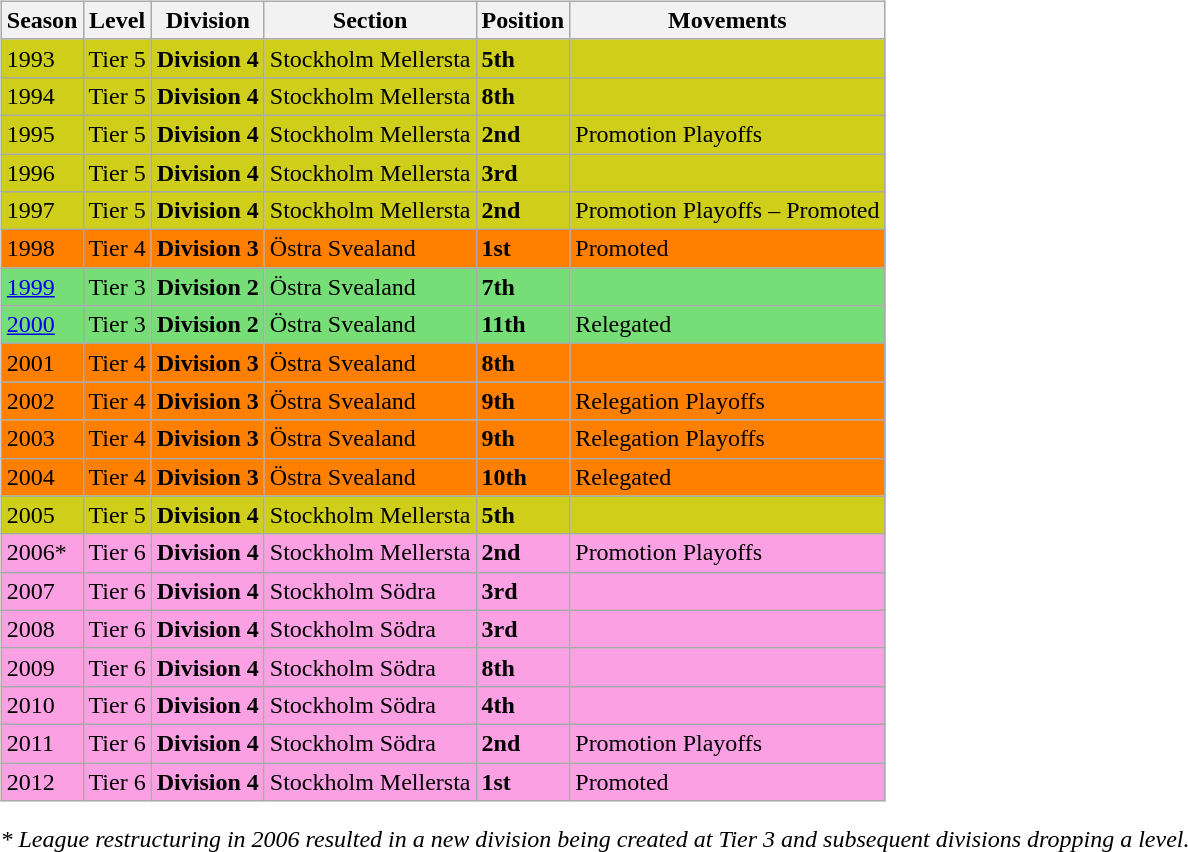<table>
<tr>
<td valign="top" width=0%><br><table class="wikitable">
<tr style="background:#f0f6fa;">
<th><strong>Season</strong></th>
<th><strong>Level</strong></th>
<th><strong>Division</strong></th>
<th><strong>Section</strong></th>
<th><strong>Position</strong></th>
<th><strong>Movements</strong></th>
</tr>
<tr>
<td style="background:#CECE1B;">1993</td>
<td style="background:#CECE1B;">Tier 5</td>
<td style="background:#CECE1B;"><strong>Division 4</strong></td>
<td style="background:#CECE1B;">Stockholm Mellersta</td>
<td style="background:#CECE1B;"><strong>5th</strong></td>
<td style="background:#CECE1B;"></td>
</tr>
<tr>
<td style="background:#CECE1B;">1994</td>
<td style="background:#CECE1B;">Tier 5</td>
<td style="background:#CECE1B;"><strong>Division 4</strong></td>
<td style="background:#CECE1B;">Stockholm Mellersta</td>
<td style="background:#CECE1B;"><strong>8th</strong></td>
<td style="background:#CECE1B;"></td>
</tr>
<tr>
<td style="background:#CECE1B;">1995</td>
<td style="background:#CECE1B;">Tier 5</td>
<td style="background:#CECE1B;"><strong>Division 4</strong></td>
<td style="background:#CECE1B;">Stockholm Mellersta</td>
<td style="background:#CECE1B;"><strong>2nd</strong></td>
<td style="background:#CECE1B;">Promotion Playoffs</td>
</tr>
<tr>
<td style="background:#CECE1B;">1996</td>
<td style="background:#CECE1B;">Tier 5</td>
<td style="background:#CECE1B;"><strong>Division 4</strong></td>
<td style="background:#CECE1B;">Stockholm Mellersta</td>
<td style="background:#CECE1B;"><strong>3rd</strong></td>
<td style="background:#CECE1B;"></td>
</tr>
<tr>
<td style="background:#CECE1B;">1997</td>
<td style="background:#CECE1B;">Tier 5</td>
<td style="background:#CECE1B;"><strong>Division 4</strong></td>
<td style="background:#CECE1B;">Stockholm Mellersta</td>
<td style="background:#CECE1B;"><strong>2nd</strong></td>
<td style="background:#CECE1B;">Promotion Playoffs – Promoted</td>
</tr>
<tr>
<td style="background:#FF7F00;">1998</td>
<td style="background:#FF7F00;">Tier 4</td>
<td style="background:#FF7F00;"><strong>Division 3</strong></td>
<td style="background:#FF7F00;">Östra Svealand</td>
<td style="background:#FF7F00;"><strong>1st</strong></td>
<td style="background:#FF7F00;">Promoted</td>
</tr>
<tr>
<td style="background:#77DD77;"><a href='#'>1999</a></td>
<td style="background:#77DD77;">Tier 3</td>
<td style="background:#77DD77;"><strong>Division 2</strong></td>
<td style="background:#77DD77;">Östra Svealand</td>
<td style="background:#77DD77;"><strong>7th</strong></td>
<td style="background:#77DD77;"></td>
</tr>
<tr>
<td style="background:#77DD77;"><a href='#'>2000</a></td>
<td style="background:#77DD77;">Tier 3</td>
<td style="background:#77DD77;"><strong>Division 2</strong></td>
<td style="background:#77DD77;">Östra Svealand</td>
<td style="background:#77DD77;"><strong>11th</strong></td>
<td style="background:#77DD77;">Relegated</td>
</tr>
<tr>
<td style="background:#FF7F00;">2001</td>
<td style="background:#FF7F00;">Tier 4</td>
<td style="background:#FF7F00;"><strong>Division 3</strong></td>
<td style="background:#FF7F00;">Östra Svealand</td>
<td style="background:#FF7F00;"><strong>8th</strong></td>
<td style="background:#FF7F00;"></td>
</tr>
<tr>
<td style="background:#FF7F00;">2002</td>
<td style="background:#FF7F00;">Tier 4</td>
<td style="background:#FF7F00;"><strong>Division 3</strong></td>
<td style="background:#FF7F00;">Östra Svealand</td>
<td style="background:#FF7F00;"><strong>9th</strong></td>
<td style="background:#FF7F00;">Relegation Playoffs</td>
</tr>
<tr>
<td style="background:#FF7F00;">2003</td>
<td style="background:#FF7F00;">Tier 4</td>
<td style="background:#FF7F00;"><strong>Division 3</strong></td>
<td style="background:#FF7F00;">Östra Svealand</td>
<td style="background:#FF7F00;"><strong>9th</strong></td>
<td style="background:#FF7F00;">Relegation Playoffs</td>
</tr>
<tr>
<td style="background:#FF7F00;">2004</td>
<td style="background:#FF7F00;">Tier 4</td>
<td style="background:#FF7F00;"><strong>Division 3</strong></td>
<td style="background:#FF7F00;">Östra Svealand</td>
<td style="background:#FF7F00;"><strong>10th</strong></td>
<td style="background:#FF7F00;">Relegated</td>
</tr>
<tr>
<td style="background:#CECE1B;">2005</td>
<td style="background:#CECE1B;">Tier 5</td>
<td style="background:#CECE1B;"><strong>Division 4</strong></td>
<td style="background:#CECE1B;">Stockholm Mellersta</td>
<td style="background:#CECE1B;"><strong>5th</strong></td>
<td style="background:#CECE1B;"></td>
</tr>
<tr>
<td style="background:#FBA0E3;">2006*</td>
<td style="background:#FBA0E3;">Tier 6</td>
<td style="background:#FBA0E3;"><strong>Division 4</strong></td>
<td style="background:#FBA0E3;">Stockholm Mellersta</td>
<td style="background:#FBA0E3;"><strong>2nd</strong></td>
<td style="background:#FBA0E3;">Promotion Playoffs</td>
</tr>
<tr>
<td style="background:#FBA0E3;">2007</td>
<td style="background:#FBA0E3;">Tier 6</td>
<td style="background:#FBA0E3;"><strong>Division 4</strong></td>
<td style="background:#FBA0E3;">Stockholm Södra</td>
<td style="background:#FBA0E3;"><strong>3rd</strong></td>
<td style="background:#FBA0E3;"></td>
</tr>
<tr>
<td style="background:#FBA0E3;">2008</td>
<td style="background:#FBA0E3;">Tier 6</td>
<td style="background:#FBA0E3;"><strong>Division 4</strong></td>
<td style="background:#FBA0E3;">Stockholm Södra</td>
<td style="background:#FBA0E3;"><strong>3rd</strong></td>
<td style="background:#FBA0E3;"></td>
</tr>
<tr>
<td style="background:#FBA0E3;">2009</td>
<td style="background:#FBA0E3;">Tier 6</td>
<td style="background:#FBA0E3;"><strong>Division 4</strong></td>
<td style="background:#FBA0E3;">Stockholm Södra</td>
<td style="background:#FBA0E3;"><strong>8th</strong></td>
<td style="background:#FBA0E3;"></td>
</tr>
<tr>
<td style="background:#FBA0E3;">2010</td>
<td style="background:#FBA0E3;">Tier 6</td>
<td style="background:#FBA0E3;"><strong>Division 4</strong></td>
<td style="background:#FBA0E3;">Stockholm Södra</td>
<td style="background:#FBA0E3;"><strong>4th</strong></td>
<td style="background:#FBA0E3;"></td>
</tr>
<tr>
<td style="background:#FBA0E3;">2011</td>
<td style="background:#FBA0E3;">Tier 6</td>
<td style="background:#FBA0E3;"><strong>Division 4</strong></td>
<td style="background:#FBA0E3;">Stockholm Södra</td>
<td style="background:#FBA0E3;"><strong>2nd</strong></td>
<td style="background:#FBA0E3;">Promotion Playoffs</td>
</tr>
<tr>
<td style="background:#FBA0E3;">2012</td>
<td style="background:#FBA0E3;">Tier 6</td>
<td style="background:#FBA0E3;"><strong>Division 4</strong></td>
<td style="background:#FBA0E3;">Stockholm Mellersta</td>
<td style="background:#FBA0E3;"><strong>1st</strong></td>
<td style="background:#FBA0E3;">Promoted</td>
</tr>
</table>
<em>* League restructuring in 2006 resulted in a new division being created at Tier 3 and subsequent divisions dropping a level.</em>


</td>
</tr>
</table>
